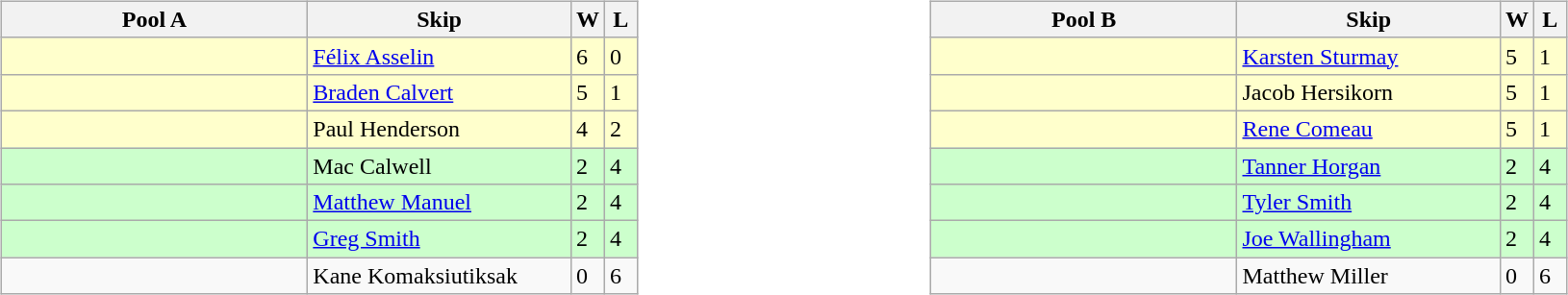<table>
<tr>
<td valign=top width=10%><br><table class="wikitable">
<tr>
<th width=205>Pool A</th>
<th width=175>Skip</th>
<th width=15>W</th>
<th width=15>L</th>
</tr>
<tr bgcolor=#ffffcc>
<td></td>
<td><a href='#'>Félix Asselin</a></td>
<td>6</td>
<td>0</td>
</tr>
<tr bgcolor=#ffffcc>
<td></td>
<td><a href='#'>Braden Calvert</a></td>
<td>5</td>
<td>1</td>
</tr>
<tr bgcolor=#ffffcc>
<td></td>
<td>Paul Henderson</td>
<td>4</td>
<td>2</td>
</tr>
<tr bgcolor=#ccffcc>
<td></td>
<td>Mac Calwell</td>
<td>2</td>
<td>4</td>
</tr>
<tr bgcolor=#ccffcc>
<td></td>
<td><a href='#'>Matthew Manuel</a></td>
<td>2</td>
<td>4</td>
</tr>
<tr bgcolor=#ccffcc>
<td></td>
<td><a href='#'>Greg Smith</a></td>
<td>2</td>
<td>4</td>
</tr>
<tr>
<td></td>
<td>Kane Komaksiutiksak</td>
<td>0</td>
<td>6</td>
</tr>
</table>
</td>
<td valign=top width=10%><br><table class="wikitable">
<tr>
<th width=205>Pool B</th>
<th width=175>Skip</th>
<th width=15>W</th>
<th width=15>L</th>
</tr>
<tr bgcolor=#ffffcc>
<td></td>
<td><a href='#'>Karsten Sturmay</a></td>
<td>5</td>
<td>1</td>
</tr>
<tr bgcolor=#ffffcc>
<td></td>
<td>Jacob Hersikorn</td>
<td>5</td>
<td>1</td>
</tr>
<tr bgcolor=#ffffcc>
<td></td>
<td><a href='#'>Rene Comeau</a></td>
<td>5</td>
<td>1</td>
</tr>
<tr bgcolor=#ccffcc>
<td></td>
<td><a href='#'>Tanner Horgan</a></td>
<td>2</td>
<td>4</td>
</tr>
<tr bgcolor=#ccffcc>
<td></td>
<td><a href='#'>Tyler Smith</a></td>
<td>2</td>
<td>4</td>
</tr>
<tr bgcolor=#ccffcc>
<td></td>
<td><a href='#'>Joe Wallingham</a></td>
<td>2</td>
<td>4</td>
</tr>
<tr>
<td></td>
<td>Matthew Miller</td>
<td>0</td>
<td>6</td>
</tr>
</table>
</td>
</tr>
</table>
